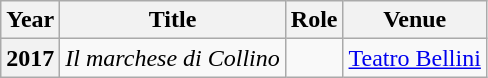<table class="wikitable plainrowheaders sortable">
<tr>
<th scope="col">Year</th>
<th scope="col">Title</th>
<th scope="col" class="unsortable">Role</th>
<th scope="col" class="unsortable">Venue</th>
</tr>
<tr>
<th scope="row">2017</th>
<td data-sort-value="Marchese Di Collino, Il"><em>Il marchese di Collino</em></td>
<td></td>
<td><a href='#'>Teatro Bellini</a></td>
</tr>
</table>
